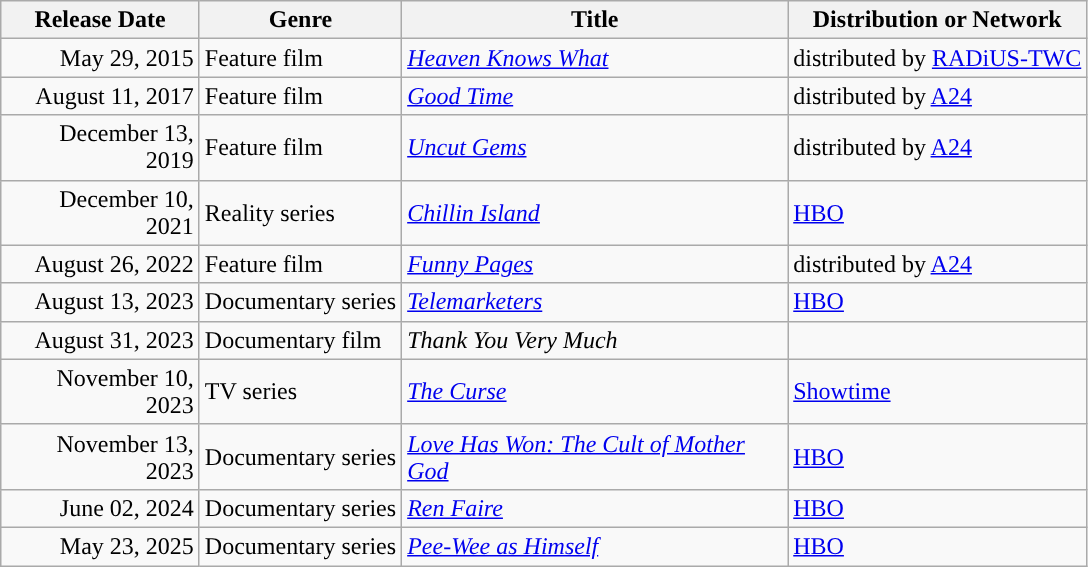<table class="wikitable sortable">
<tr>
<th style="width:125px;">Release Date</th>
<th>Genre</th>
<th style="width:250px;">Title</th>
<th>Distribution or Network</th>
</tr>
<tr>
<td style="text-align:right;">May 29, 2015</td>
<td>Feature film</td>
<td><em><a href='#'>Heaven Knows What</a></em></td>
<td>distributed by <a href='#'>RADiUS-TWC</a></td>
</tr>
<tr>
<td style="text-align:right;">August 11, 2017</td>
<td>Feature film</td>
<td><em><a href='#'>Good Time</a></em></td>
<td>distributed by <a href='#'>A24</a></td>
</tr>
<tr>
<td style="text-align:right;">December 13, 2019</td>
<td>Feature film</td>
<td><em><a href='#'>Uncut Gems</a></em></td>
<td>distributed by <a href='#'>A24</a></td>
</tr>
<tr>
<td style="text-align:right;">December 10, 2021</td>
<td>Reality series</td>
<td><em><a href='#'>Chillin Island</a></em></td>
<td><a href='#'>HBO</a></td>
</tr>
<tr>
<td style="text-align:right;">August 26, 2022</td>
<td>Feature film</td>
<td><em><a href='#'>Funny Pages</a></em></td>
<td>distributed by <a href='#'>A24</a></td>
</tr>
<tr>
<td style="text-align:right;">August 13, 2023</td>
<td>Documentary series</td>
<td><em><a href='#'>Telemarketers</a></em></td>
<td><a href='#'>HBO</a></td>
</tr>
<tr>
<td style="text-align:right;">August 31, 2023</td>
<td>Documentary film</td>
<td><em>Thank You Very Much</em></td>
<td></td>
</tr>
<tr>
<td style="text-align:right;">November 10, 2023</td>
<td>TV series</td>
<td><em><a href='#'>The Curse</a></em></td>
<td><a href='#'>Showtime</a></td>
</tr>
<tr>
<td style="text-align:right;">November 13, 2023</td>
<td>Documentary series</td>
<td><em><a href='#'>Love Has Won: The Cult of Mother God</a></em></td>
<td><a href='#'>HBO</a></td>
</tr>
<tr>
<td style="text-align:right;">June 02, 2024</td>
<td>Documentary series</td>
<td><em><a href='#'>Ren Faire</a></em></td>
<td><a href='#'>HBO</a></td>
</tr>
<tr>
<td style="text-align:right;">May 23, 2025</td>
<td>Documentary series</td>
<td><em><a href='#'>Pee-Wee as Himself</a></em></td>
<td><a href='#'>HBO</a></td>
</tr>
</table>
